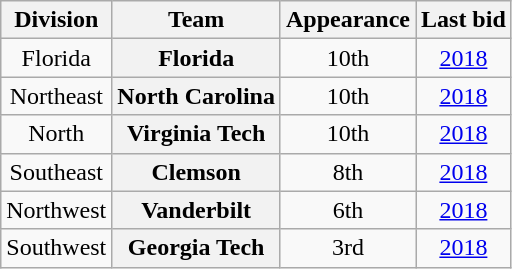<table class="wikitable sortable" style="text-align:center">
<tr>
<th>Division</th>
<th>Team</th>
<th>Appearance</th>
<th>Last bid</th>
</tr>
<tr>
<td>Florida</td>
<th>Florida</th>
<td>10th</td>
<td><a href='#'>2018</a></td>
</tr>
<tr>
<td>Northeast</td>
<th>North Carolina</th>
<td>10th</td>
<td><a href='#'>2018</a></td>
</tr>
<tr>
<td>North</td>
<th>Virginia Tech</th>
<td>10th</td>
<td><a href='#'>2018</a></td>
</tr>
<tr>
<td>Southeast</td>
<th>Clemson</th>
<td>8th</td>
<td><a href='#'>2018</a></td>
</tr>
<tr>
<td>Northwest</td>
<th>Vanderbilt</th>
<td>6th</td>
<td><a href='#'>2018</a></td>
</tr>
<tr>
<td>Southwest</td>
<th>Georgia Tech</th>
<td>3rd</td>
<td><a href='#'>2018</a></td>
</tr>
</table>
